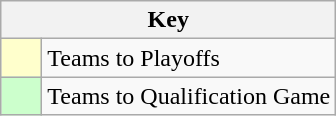<table class="wikitable" style="text-align: center;">
<tr>
<th colspan=2>Key</th>
</tr>
<tr>
<td style="background:#ffffcc; width:20px;"></td>
<td align=left>Teams to Playoffs</td>
</tr>
<tr>
<td style="background:#ccffcc; width:20px;"></td>
<td align=left>Teams to Qualification Game</td>
</tr>
</table>
